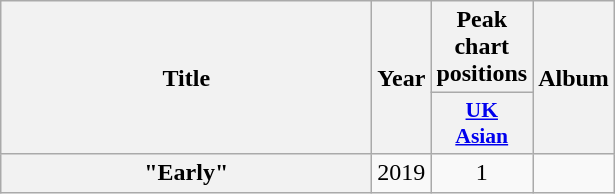<table class="wikitable plainrowheaders" style="text-align:center;">
<tr>
<th rowspan="2" scope="col" style="width:15em;">Title</th>
<th rowspan="2" scope="col">Year</th>
<th>Peak chart positions</th>
<th rowspan="2" scope="col">Album</th>
</tr>
<tr>
<th scope="col" style="width:2.5em;font-size:90%;"><a href='#'>UK<br>Asian</a><br></th>
</tr>
<tr>
<th scope="row">"Early"<br></th>
<td>2019</td>
<td>1</td>
<td></td>
</tr>
</table>
